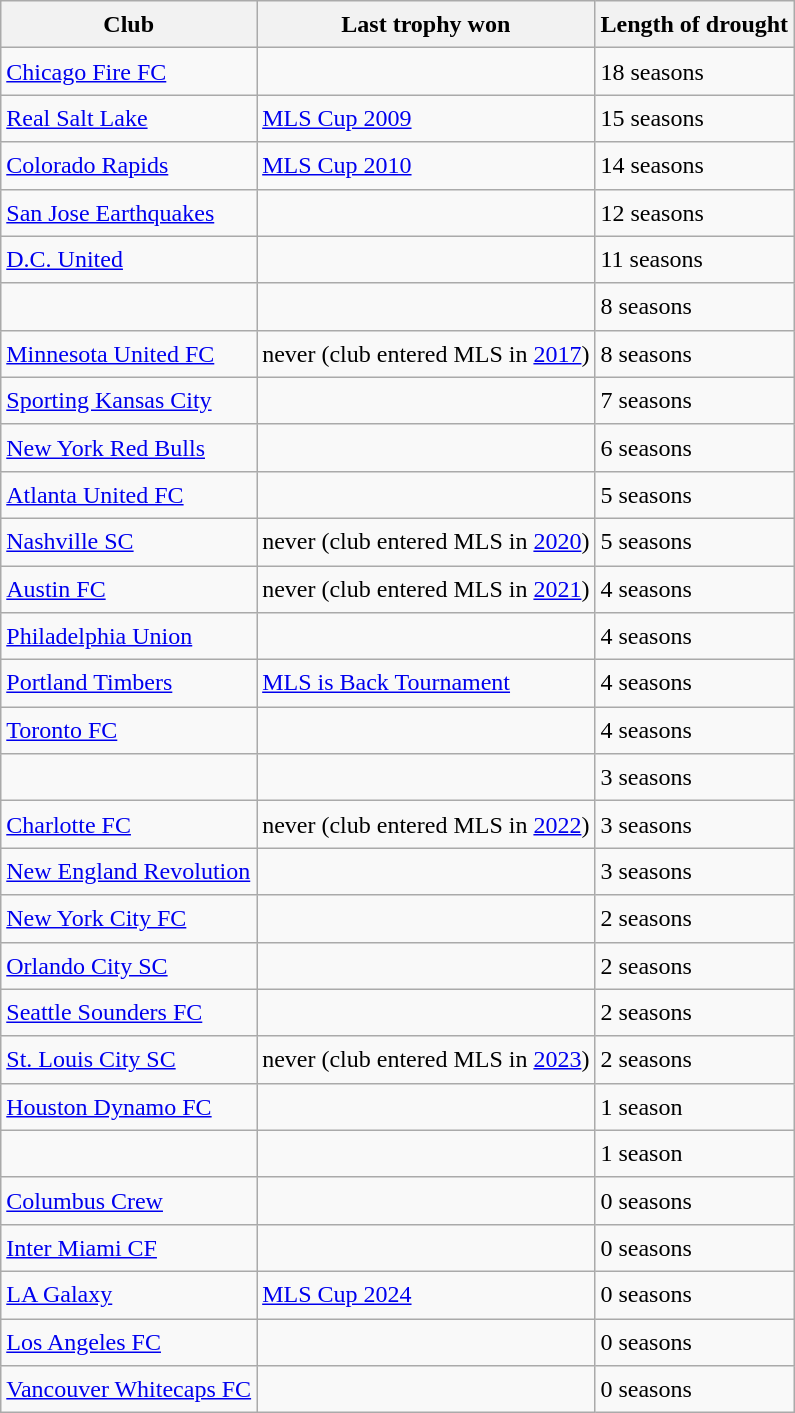<table class="wikitable sortable" style="font-size:1.00em; line-height:1.5em;">
<tr>
<th>Club</th>
<th>Last trophy won</th>
<th>Length of drought</th>
</tr>
<tr>
<td align="left"><a href='#'>Chicago Fire FC</a></td>
<td></td>
<td>18 seasons</td>
</tr>
<tr>
<td align="left"><a href='#'>Real Salt Lake</a></td>
<td><a href='#'>MLS Cup 2009</a></td>
<td>15 seasons</td>
</tr>
<tr>
<td align="left"><a href='#'>Colorado Rapids</a></td>
<td><a href='#'>MLS Cup 2010</a></td>
<td>14 seasons</td>
</tr>
<tr>
<td align="left"><a href='#'>San Jose Earthquakes</a></td>
<td></td>
<td>12 seasons</td>
</tr>
<tr>
<td align="left"><a href='#'>D.C. United</a></td>
<td></td>
<td>11 seasons</td>
</tr>
<tr>
<td align="left"></td>
<td></td>
<td>8 seasons</td>
</tr>
<tr>
<td align="left"><a href='#'>Minnesota United FC</a></td>
<td>never (club entered MLS in <a href='#'>2017</a>)</td>
<td>8 seasons</td>
</tr>
<tr>
<td align="left"><a href='#'>Sporting Kansas City</a></td>
<td></td>
<td>7 seasons</td>
</tr>
<tr>
<td align="left"><a href='#'>New York Red Bulls</a></td>
<td></td>
<td>6 seasons</td>
</tr>
<tr>
<td align="left"><a href='#'>Atlanta United FC</a></td>
<td></td>
<td>5 seasons</td>
</tr>
<tr>
<td align="left"><a href='#'>Nashville SC</a></td>
<td>never (club entered MLS in <a href='#'>2020</a>)</td>
<td>5 seasons</td>
</tr>
<tr>
<td align="left"><a href='#'>Austin FC</a></td>
<td>never (club entered MLS in <a href='#'>2021</a>)</td>
<td>4 seasons</td>
</tr>
<tr>
<td align="left"><a href='#'>Philadelphia Union</a></td>
<td></td>
<td>4 seasons</td>
</tr>
<tr>
<td align="left"><a href='#'>Portland Timbers</a></td>
<td><a href='#'>MLS is Back Tournament</a></td>
<td>4 seasons</td>
</tr>
<tr>
<td align="left"><a href='#'>Toronto FC</a></td>
<td></td>
<td>4 seasons</td>
</tr>
<tr>
<td align="left"></td>
<td></td>
<td>3 seasons</td>
</tr>
<tr>
<td align="left"><a href='#'>Charlotte FC</a></td>
<td>never (club entered MLS in <a href='#'>2022</a>)</td>
<td>3 seasons</td>
</tr>
<tr>
<td align="left"><a href='#'>New England Revolution</a></td>
<td></td>
<td>3 seasons</td>
</tr>
<tr>
<td align="left"><a href='#'>New York City FC</a></td>
<td></td>
<td>2 seasons</td>
</tr>
<tr>
<td align="left"><a href='#'>Orlando City SC</a></td>
<td></td>
<td>2 seasons</td>
</tr>
<tr>
<td align="left"><a href='#'>Seattle Sounders FC</a></td>
<td></td>
<td>2 seasons</td>
</tr>
<tr>
<td align="left"><a href='#'>St. Louis City SC</a></td>
<td>never (club entered MLS in <a href='#'>2023</a>)</td>
<td>2 seasons</td>
</tr>
<tr>
<td align="left"><a href='#'>Houston Dynamo FC</a></td>
<td></td>
<td>1 season</td>
</tr>
<tr>
<td align="left"></td>
<td></td>
<td>1 season</td>
</tr>
<tr>
<td align="left"><a href='#'>Columbus Crew</a></td>
<td></td>
<td>0 seasons</td>
</tr>
<tr>
<td align="left"><a href='#'>Inter Miami CF</a></td>
<td></td>
<td>0 seasons</td>
</tr>
<tr>
<td align="left"><a href='#'>LA Galaxy</a></td>
<td><a href='#'>MLS Cup 2024</a></td>
<td>0 seasons</td>
</tr>
<tr>
<td align="left"><a href='#'>Los Angeles FC</a></td>
<td></td>
<td>0 seasons</td>
</tr>
<tr>
<td align="left"><a href='#'>Vancouver Whitecaps FC</a></td>
<td></td>
<td>0 seasons</td>
</tr>
</table>
